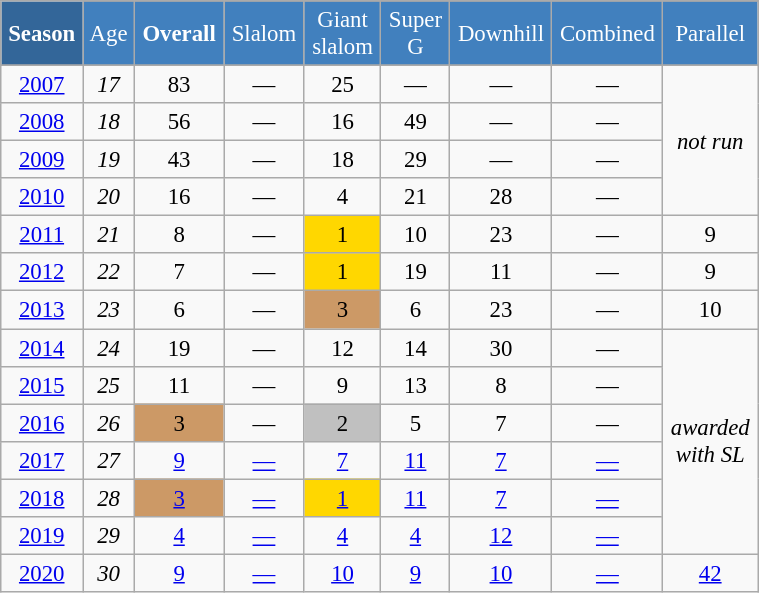<table class="wikitable" style="font-size:95%; text-align:center; border:grey solid 1px; border-collapse:collapse;" width="40%">
<tr style="background-color:#369; color:white;">
<td rowspan="2" colspan="1" width="4%"><strong>Season</strong></td>
</tr>
<tr style="background-color:#4180be; color:white;">
<td width="3%">Age</td>
<td width="5%"><strong>Overall</strong></td>
<td width="5%">Slalom</td>
<td width="5%">Giant<br>slalom</td>
<td width="5%">Super G</td>
<td width="5%">Downhill</td>
<td width="5%">Combined</td>
<td width="5%">Parallel</td>
</tr>
<tr style="background-color:#8CB2D8; color:white;">
</tr>
<tr>
<td><a href='#'>2007</a></td>
<td><em>17</em></td>
<td>83</td>
<td>—</td>
<td>25</td>
<td>—</td>
<td>—</td>
<td>—</td>
<td rowspan=4><em>not run</em></td>
</tr>
<tr>
<td><a href='#'>2008</a></td>
<td><em>18</em></td>
<td>56</td>
<td>—</td>
<td>16</td>
<td>49</td>
<td>—</td>
<td>—</td>
</tr>
<tr>
<td><a href='#'>2009</a></td>
<td><em>19</em></td>
<td>43</td>
<td>—</td>
<td>18</td>
<td>29</td>
<td>—</td>
<td>—</td>
</tr>
<tr>
<td><a href='#'>2010</a></td>
<td><em>20</em></td>
<td>16</td>
<td>—</td>
<td>4</td>
<td>21</td>
<td>28</td>
<td>—</td>
</tr>
<tr>
<td><a href='#'>2011</a></td>
<td><em>21</em></td>
<td>8</td>
<td>—</td>
<td bgcolor="gold">1</td>
<td>10</td>
<td>23</td>
<td>—</td>
<td>9</td>
</tr>
<tr>
<td><a href='#'>2012</a></td>
<td><em>22</em></td>
<td>7</td>
<td>—</td>
<td bgcolor="gold">1</td>
<td>19</td>
<td>11</td>
<td>—</td>
<td>9</td>
</tr>
<tr>
<td><a href='#'>2013</a></td>
<td><em>23</em></td>
<td>6</td>
<td>—</td>
<td bgcolor="cc9966">3</td>
<td>6</td>
<td>23</td>
<td>—</td>
<td>10</td>
</tr>
<tr>
<td><a href='#'>2014</a></td>
<td><em>24</em></td>
<td>19</td>
<td>—</td>
<td>12</td>
<td>14</td>
<td>30</td>
<td>—</td>
<td rowspan=6><em>awarded with SL</em></td>
</tr>
<tr>
<td><a href='#'>2015</a></td>
<td><em>25</em></td>
<td>11</td>
<td>—</td>
<td>9</td>
<td>13</td>
<td>8</td>
<td>—</td>
</tr>
<tr>
<td><a href='#'>2016</a></td>
<td><em>26</em></td>
<td bgcolor="cc9966">3</td>
<td>—</td>
<td bgcolor="silver">2</td>
<td>5</td>
<td>7</td>
<td>—</td>
</tr>
<tr>
<td><a href='#'>2017</a></td>
<td><em>27</em></td>
<td><a href='#'>9</a></td>
<td><a href='#'>—</a></td>
<td><a href='#'>7</a></td>
<td><a href='#'>11</a></td>
<td><a href='#'>7</a></td>
<td><a href='#'>—</a></td>
</tr>
<tr>
<td><a href='#'>2018</a></td>
<td><em>28</em></td>
<td bgcolor="cc9966"><a href='#'>3</a></td>
<td><a href='#'>—</a></td>
<td bgcolor="gold"><a href='#'>1</a></td>
<td><a href='#'>11</a></td>
<td><a href='#'>7</a></td>
<td><a href='#'>—</a></td>
</tr>
<tr>
<td><a href='#'>2019</a></td>
<td><em>29</em></td>
<td><a href='#'>4</a></td>
<td><a href='#'>—</a></td>
<td><a href='#'>4</a></td>
<td><a href='#'>4</a></td>
<td><a href='#'>12</a></td>
<td><a href='#'>—</a></td>
</tr>
<tr>
<td><a href='#'>2020</a></td>
<td><em>30</em></td>
<td><a href='#'>9</a></td>
<td><a href='#'>—</a></td>
<td><a href='#'>10</a></td>
<td><a href='#'>9</a></td>
<td><a href='#'>10</a></td>
<td><a href='#'>—</a></td>
<td><a href='#'>42</a></td>
</tr>
</table>
